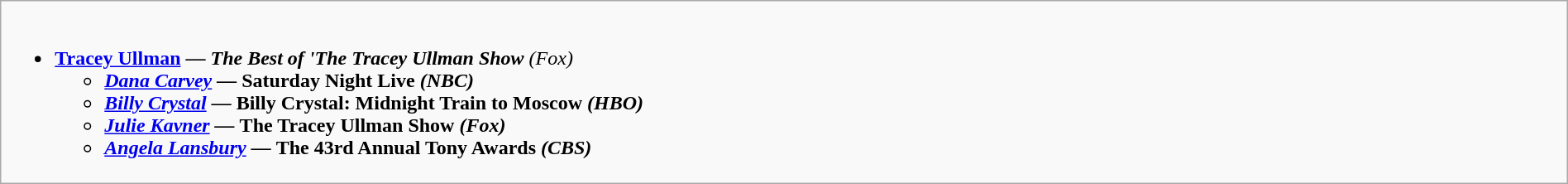<table class="wikitable" width="100%">
<tr>
<td style="vertical-align:top;"><br><ul><li><strong><a href='#'>Tracey Ullman</a> — <em>The Best of 'The Tracey Ullman Show</strong> (Fox)<strong><ul><li><a href='#'>Dana Carvey</a> — </em>Saturday Night Live<em> (NBC)</li><li><a href='#'>Billy Crystal</a> — </em>Billy Crystal: Midnight Train to Moscow<em> (HBO)</li><li><a href='#'>Julie Kavner</a> — </em>The Tracey Ullman Show<em> (Fox)</li><li><a href='#'>Angela Lansbury</a> — </em>The 43rd Annual Tony Awards<em> (CBS)</li></ul></li></ul></td>
</tr>
</table>
